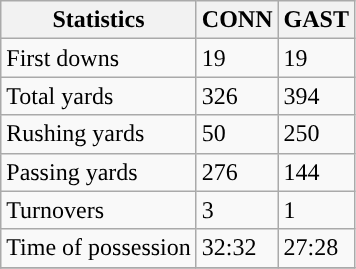<table class="wikitable" style="float: left;">
<tr>
<th>Statistics</th>
<th>CONN</th>
<th>GAST</th>
</tr>
<tr>
<td>First downs</td>
<td>19</td>
<td>19</td>
</tr>
<tr>
<td>Total yards</td>
<td>326</td>
<td>394</td>
</tr>
<tr>
<td>Rushing yards</td>
<td>50</td>
<td>250</td>
</tr>
<tr>
<td>Passing yards</td>
<td>276</td>
<td>144</td>
</tr>
<tr>
<td>Turnovers</td>
<td>3</td>
<td>1</td>
</tr>
<tr>
<td>Time of possession</td>
<td>32:32</td>
<td>27:28</td>
</tr>
<tr>
</tr>
</table>
